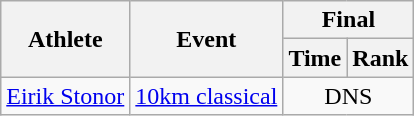<table class="wikitable">
<tr>
<th rowspan="2">Athlete</th>
<th rowspan="2">Event</th>
<th colspan="2">Final</th>
</tr>
<tr>
<th>Time</th>
<th>Rank</th>
</tr>
<tr>
<td rowspan="1"><a href='#'>Eirik Stonor</a></td>
<td><a href='#'>10km classical</a></td>
<td align="center" colspan=2>DNS</td>
</tr>
</table>
